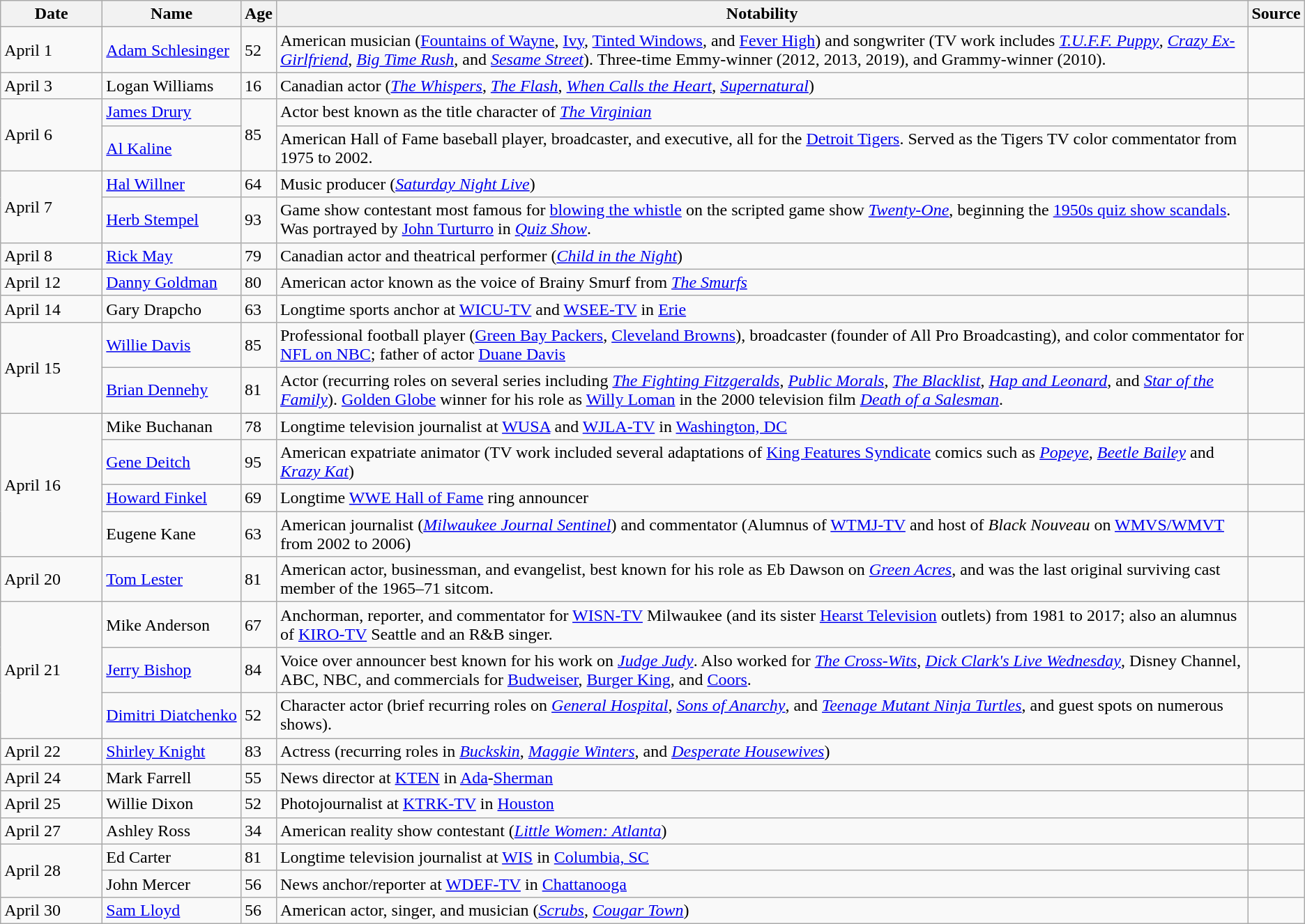<table class="wikitable sortable">
<tr>
<th width=90>Date</th>
<th width=125>Name</th>
<th>Age</th>
<th class="unsortable">Notability</th>
<th class="unsortable">Source</th>
</tr>
<tr>
<td>April 1</td>
<td><a href='#'>Adam Schlesinger</a></td>
<td>52</td>
<td>American musician (<a href='#'>Fountains of Wayne</a>, <a href='#'>Ivy</a>, <a href='#'>Tinted Windows</a>, and <a href='#'>Fever High</a>) and songwriter (TV work includes <em><a href='#'>T.U.F.F. Puppy</a></em>, <em><a href='#'>Crazy Ex-Girlfriend</a></em>, <em><a href='#'>Big Time Rush</a></em>, and <em><a href='#'>Sesame Street</a></em>). Three-time Emmy-winner (2012, 2013, 2019), and Grammy-winner (2010).</td>
<td></td>
</tr>
<tr>
<td>April 3</td>
<td>Logan Williams</td>
<td>16</td>
<td>Canadian actor (<em><a href='#'>The Whispers</a></em>, <em><a href='#'>The Flash</a></em>, <em><a href='#'>When Calls the Heart</a></em>, <em><a href='#'>Supernatural</a></em>)</td>
<td></td>
</tr>
<tr>
<td rowspan=2>April 6</td>
<td><a href='#'>James Drury</a></td>
<td rowspan=2>85</td>
<td>Actor best known as the title character of <em><a href='#'>The Virginian</a></em></td>
<td></td>
</tr>
<tr>
<td><a href='#'>Al Kaline</a></td>
<td>American Hall of Fame baseball player, broadcaster, and executive, all for the <a href='#'>Detroit Tigers</a>. Served as the Tigers TV color commentator from 1975 to 2002.</td>
<td></td>
</tr>
<tr>
<td rowspan=2>April 7</td>
<td><a href='#'>Hal Willner</a></td>
<td>64</td>
<td>Music producer (<em><a href='#'>Saturday Night Live</a></em>)</td>
<td></td>
</tr>
<tr>
<td><a href='#'>Herb Stempel</a></td>
<td>93</td>
<td>Game show contestant most famous for <a href='#'>blowing the whistle</a> on the scripted game show <em><a href='#'>Twenty-One</a></em>, beginning the <a href='#'>1950s quiz show scandals</a>. Was portrayed by <a href='#'>John Turturro</a> in <em><a href='#'>Quiz Show</a></em>.</td>
<td></td>
</tr>
<tr>
<td>April 8</td>
<td><a href='#'>Rick May</a></td>
<td>79</td>
<td>Canadian actor and theatrical performer (<em><a href='#'>Child in the Night</a></em>)</td>
<td></td>
</tr>
<tr>
<td>April 12</td>
<td><a href='#'>Danny Goldman</a></td>
<td>80</td>
<td>American actor known as the voice of Brainy Smurf from <em><a href='#'>The Smurfs</a></em></td>
<td></td>
</tr>
<tr>
<td>April 14</td>
<td>Gary Drapcho</td>
<td>63</td>
<td>Longtime sports anchor at <a href='#'>WICU-TV</a> and <a href='#'>WSEE-TV</a> in <a href='#'>Erie</a></td>
<td></td>
</tr>
<tr>
<td rowspan=2>April 15</td>
<td><a href='#'>Willie Davis</a></td>
<td>85</td>
<td>Professional football player (<a href='#'>Green Bay Packers</a>, <a href='#'>Cleveland Browns</a>), broadcaster (founder of All Pro Broadcasting), and color commentator for <a href='#'>NFL on NBC</a>; father of actor <a href='#'>Duane Davis</a></td>
<td></td>
</tr>
<tr>
<td><a href='#'>Brian Dennehy</a></td>
<td>81</td>
<td>Actor (recurring roles on several series including <em><a href='#'>The Fighting Fitzgeralds</a></em>, <em><a href='#'>Public Morals</a></em>, <em><a href='#'>The Blacklist</a></em>, <em><a href='#'>Hap and Leonard</a></em>, and <em><a href='#'>Star of the Family</a></em>). <a href='#'>Golden Globe</a> winner for his role as <a href='#'>Willy Loman</a> in the 2000 television film <em><a href='#'>Death of a Salesman</a></em>.</td>
<td></td>
</tr>
<tr>
<td rowspan=4>April 16</td>
<td>Mike Buchanan</td>
<td>78</td>
<td>Longtime television journalist at <a href='#'>WUSA</a> and <a href='#'>WJLA-TV</a> in <a href='#'>Washington, DC</a></td>
<td></td>
</tr>
<tr>
<td><a href='#'>Gene Deitch</a></td>
<td>95</td>
<td>American expatriate animator (TV work included several adaptations of <a href='#'>King Features Syndicate</a> comics such as <em><a href='#'>Popeye</a>, <a href='#'>Beetle Bailey</a></em> and <em><a href='#'>Krazy Kat</a></em>)</td>
<td></td>
</tr>
<tr>
<td><a href='#'>Howard Finkel</a></td>
<td>69</td>
<td>Longtime <a href='#'>WWE Hall of Fame</a> ring announcer</td>
<td></td>
</tr>
<tr>
<td>Eugene Kane</td>
<td>63</td>
<td>American journalist (<em><a href='#'>Milwaukee Journal Sentinel</a></em>) and commentator (Alumnus of <a href='#'>WTMJ-TV</a> and host of <em>Black Nouveau</em> on <a href='#'>WMVS/WMVT</a> from 2002 to 2006)</td>
<td></td>
</tr>
<tr>
<td>April 20</td>
<td><a href='#'>Tom Lester</a></td>
<td>81</td>
<td>American actor, businessman, and evangelist, best known for his role as Eb Dawson on <em><a href='#'>Green Acres</a></em>, and was the last original surviving cast member of the 1965–71 sitcom.</td>
<td></td>
</tr>
<tr>
<td rowspan="3">April 21</td>
<td>Mike Anderson</td>
<td>67</td>
<td>Anchorman, reporter, and commentator for <a href='#'>WISN-TV</a> Milwaukee (and its sister <a href='#'>Hearst Television</a> outlets) from 1981 to 2017; also an alumnus of <a href='#'>KIRO-TV</a> Seattle and an R&B singer.</td>
<td></td>
</tr>
<tr>
<td><a href='#'>Jerry Bishop</a></td>
<td>84</td>
<td>Voice over announcer best known for his work on <em><a href='#'>Judge Judy</a></em>. Also worked for <em><a href='#'>The Cross-Wits</a></em>, <em><a href='#'>Dick Clark's Live Wednesday</a></em>, Disney Channel, ABC, NBC, and commercials for <a href='#'>Budweiser</a>, <a href='#'>Burger King</a>, and <a href='#'>Coors</a>.</td>
<td></td>
</tr>
<tr>
<td><a href='#'>Dimitri Diatchenko</a></td>
<td>52</td>
<td>Character actor (brief recurring roles on <em><a href='#'>General Hospital</a></em>, <em><a href='#'>Sons of Anarchy</a></em>, and <em><a href='#'>Teenage Mutant Ninja Turtles</a></em>, and guest spots on numerous shows).</td>
<td></td>
</tr>
<tr>
<td>April 22</td>
<td><a href='#'>Shirley Knight</a></td>
<td>83</td>
<td>Actress (recurring roles in <em><a href='#'>Buckskin</a></em>, <em><a href='#'>Maggie Winters</a></em>, and <em><a href='#'>Desperate Housewives</a></em>)</td>
<td></td>
</tr>
<tr>
<td>April 24</td>
<td>Mark Farrell</td>
<td>55</td>
<td>News director at <a href='#'>KTEN</a> in <a href='#'>Ada</a>-<a href='#'>Sherman</a></td>
<td></td>
</tr>
<tr>
<td>April 25</td>
<td>Willie Dixon</td>
<td>52</td>
<td>Photojournalist at <a href='#'>KTRK-TV</a> in <a href='#'>Houston</a></td>
<td></td>
</tr>
<tr>
<td>April 27</td>
<td>Ashley Ross</td>
<td>34</td>
<td>American reality show contestant (<em><a href='#'>Little Women: Atlanta</a></em>)</td>
<td></td>
</tr>
<tr>
<td rowspan=2>April 28</td>
<td>Ed Carter</td>
<td>81</td>
<td>Longtime television journalist at <a href='#'>WIS</a> in <a href='#'>Columbia, SC</a></td>
<td></td>
</tr>
<tr>
<td>John Mercer</td>
<td>56</td>
<td>News anchor/reporter at <a href='#'>WDEF-TV</a> in <a href='#'>Chattanooga</a></td>
<td></td>
</tr>
<tr>
<td>April 30</td>
<td><a href='#'>Sam Lloyd</a></td>
<td>56</td>
<td>American actor, singer, and musician (<em><a href='#'>Scrubs</a></em>, <em><a href='#'>Cougar Town</a></em>)</td>
<td></td>
</tr>
</table>
